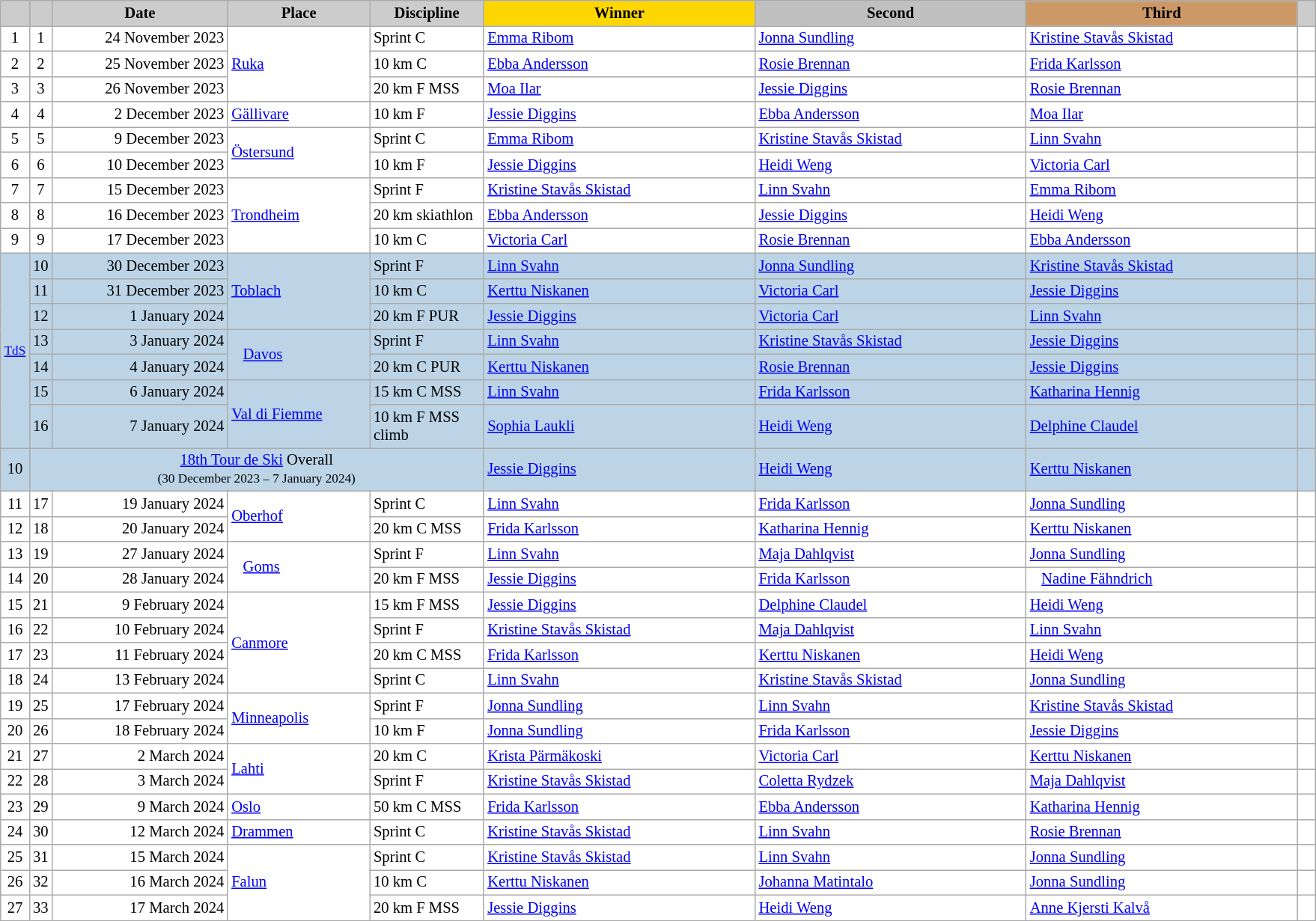<table class="wikitable plainrowheaders" style="background:#fff; font-size:86%; line-height:16px; border:grey solid 1px; border-collapse:collapse;">
<tr style="background:#ccc; text-align:center;">
<th scope="col" style="background:#ccc; width=10 px;"></th>
<th scope="col" style="background:#ccc; width=10 px;"></th>
<th scope="col" style="background:#ccc; width:150px;">Date</th>
<th scope="col" style="background:#ccc; width:120px;">Place</th>
<th scope="col" style="background:#ccc; width:95px;">Discipline</th>
<th scope="col" style="background:gold; width:235px;">Winner</th>
<th scope="col" style="background:silver; width:235px;">Second</th>
<th scope="col" style="background:#c96; width:235px;">Third</th>
<th scope="col" style="background:#ccc; width:10px;"></th>
</tr>
<tr>
<td align=center>1</td>
<td align=center>1</td>
<td align=right>24 November 2023</td>
<td rowspan=3> <a href='#'>Ruka</a></td>
<td>Sprint C</td>
<td> <a href='#'>Emma Ribom</a></td>
<td> <a href='#'>Jonna Sundling</a></td>
<td> <a href='#'>Kristine Stavås Skistad</a></td>
<td></td>
</tr>
<tr>
<td align=center>2</td>
<td align=center>2</td>
<td align=right>25 November 2023</td>
<td>10 km C</td>
<td> <a href='#'>Ebba Andersson</a></td>
<td> <a href='#'>Rosie Brennan</a></td>
<td> <a href='#'>Frida Karlsson</a></td>
<td></td>
</tr>
<tr>
<td align=center>3</td>
<td align=center>3</td>
<td align=right>26 November 2023</td>
<td>20 km F MSS</td>
<td> <a href='#'>Moa Ilar</a></td>
<td> <a href='#'>Jessie Diggins</a></td>
<td> <a href='#'>Rosie Brennan</a></td>
<td></td>
</tr>
<tr>
<td align=center>4</td>
<td align=center>4</td>
<td align=right>2 December 2023</td>
<td> <a href='#'>Gällivare</a></td>
<td>10 km F</td>
<td> <a href='#'>Jessie Diggins</a></td>
<td> <a href='#'>Ebba Andersson</a></td>
<td> <a href='#'>Moa Ilar</a></td>
<td></td>
</tr>
<tr>
<td align=center>5</td>
<td align=center>5</td>
<td align=right>9 December 2023</td>
<td rowspan=2> <a href='#'>Östersund</a></td>
<td>Sprint C</td>
<td> <a href='#'>Emma Ribom</a></td>
<td> <a href='#'>Kristine Stavås Skistad</a></td>
<td> <a href='#'>Linn Svahn</a></td>
<td></td>
</tr>
<tr>
<td align=center>6</td>
<td align=center>6</td>
<td align=right>10 December 2023</td>
<td>10 km F</td>
<td> <a href='#'>Jessie Diggins</a></td>
<td> <a href='#'>Heidi Weng</a></td>
<td> <a href='#'>Victoria Carl</a></td>
<td></td>
</tr>
<tr>
<td align=center>7</td>
<td align=center>7</td>
<td align=right>15 December 2023</td>
<td rowspan=3> <a href='#'>Trondheim</a></td>
<td>Sprint F</td>
<td> <a href='#'>Kristine Stavås Skistad</a></td>
<td> <a href='#'>Linn Svahn</a></td>
<td> <a href='#'>Emma Ribom</a></td>
<td></td>
</tr>
<tr>
<td align=center>8</td>
<td align=center>8</td>
<td align=right>16 December 2023</td>
<td>20 km skiathlon</td>
<td> <a href='#'>Ebba Andersson</a></td>
<td> <a href='#'>Jessie Diggins</a></td>
<td> <a href='#'>Heidi Weng</a></td>
<td></td>
</tr>
<tr>
<td align=center>9</td>
<td align=center>9</td>
<td align=right>17 December 2023</td>
<td>10 km C</td>
<td> <a href='#'>Victoria Carl</a></td>
<td> <a href='#'>Rosie Brennan</a></td>
<td> <a href='#'>Ebba Andersson</a></td>
<td></td>
</tr>
<tr bgcolor=#BCD4E6>
<td align=center rowspan=7><small><a href='#'>TdS</a></small></td>
<td align=center>10</td>
<td align=right>30 December 2023</td>
<td rowspan=3> <a href='#'>Toblach</a></td>
<td>Sprint F</td>
<td> <a href='#'>Linn Svahn</a></td>
<td> <a href='#'>Jonna Sundling</a></td>
<td> <a href='#'>Kristine Stavås Skistad</a></td>
<td></td>
</tr>
<tr bgcolor=#BCD4E6>
<td align=center>11</td>
<td align=right>31 December 2023</td>
<td>10 km C</td>
<td> <a href='#'>Kerttu Niskanen</a></td>
<td> <a href='#'>Victoria Carl</a></td>
<td> <a href='#'>Jessie Diggins</a></td>
<td></td>
</tr>
<tr bgcolor=#BCD4E6>
<td align=center>12</td>
<td align=right>1 January 2024</td>
<td>20 km F PUR</td>
<td> <a href='#'>Jessie Diggins</a></td>
<td> <a href='#'>Victoria Carl</a></td>
<td> <a href='#'>Linn Svahn</a></td>
<td></td>
</tr>
<tr bgcolor=#BCD4E6>
<td align=center>13</td>
<td align=right>3 January 2024</td>
<td rowspan=2>   <a href='#'>Davos</a></td>
<td>Sprint F</td>
<td> <a href='#'>Linn Svahn</a></td>
<td> <a href='#'>Kristine Stavås Skistad</a></td>
<td> <a href='#'>Jessie Diggins</a></td>
<td></td>
</tr>
<tr bgcolor=#BCD4E6>
<td align=center>14</td>
<td align=right>4 January 2024</td>
<td>20 km C PUR</td>
<td> <a href='#'>Kerttu Niskanen</a></td>
<td> <a href='#'>Rosie Brennan</a></td>
<td> <a href='#'>Jessie Diggins</a></td>
<td></td>
</tr>
<tr bgcolor=#BCD4E6>
<td align=center>15</td>
<td align=right>6 January 2024</td>
<td rowspan=2> <a href='#'>Val di Fiemme</a></td>
<td>15 km C MSS</td>
<td> <a href='#'>Linn Svahn</a></td>
<td> <a href='#'>Frida Karlsson</a></td>
<td> <a href='#'>Katharina Hennig</a></td>
<td></td>
</tr>
<tr bgcolor=#BCD4E6>
<td align=center>16</td>
<td align=right>7 January 2024</td>
<td>10 km F MSS climb</td>
<td> <a href='#'>Sophia Laukli</a></td>
<td> <a href='#'>Heidi Weng</a></td>
<td> <a href='#'>Delphine Claudel</a></td>
<td></td>
</tr>
<tr bgcolor=#BCD4E6>
<td align=center>10</td>
<td colspan="4" align="center"><a href='#'>18th Tour de Ski</a> Overall<br><small>(30 December 2023 – 7 January 2024)</small></td>
<td> <a href='#'>Jessie Diggins</a></td>
<td> <a href='#'>Heidi Weng</a></td>
<td> <a href='#'>Kerttu Niskanen</a></td>
<td></td>
</tr>
<tr>
<td align=center>11</td>
<td align=center>17</td>
<td align=right>19 January 2024</td>
<td rowspan=2> <a href='#'>Oberhof</a></td>
<td>Sprint C</td>
<td> <a href='#'>Linn Svahn</a></td>
<td> <a href='#'>Frida Karlsson</a></td>
<td> <a href='#'>Jonna Sundling</a></td>
<td></td>
</tr>
<tr>
<td align=center>12</td>
<td align=center>18</td>
<td align=right>20 January 2024</td>
<td>20 km C MSS</td>
<td> <a href='#'>Frida Karlsson</a></td>
<td> <a href='#'>Katharina Hennig</a></td>
<td> <a href='#'>Kerttu Niskanen</a></td>
<td></td>
</tr>
<tr>
<td align=center>13</td>
<td align=center>19</td>
<td align=right>27 January 2024</td>
<td rowspan=2>   <a href='#'>Goms</a></td>
<td>Sprint F</td>
<td> <a href='#'>Linn Svahn</a></td>
<td> <a href='#'>Maja Dahlqvist</a></td>
<td> <a href='#'>Jonna Sundling</a></td>
<td></td>
</tr>
<tr>
<td align=center>14</td>
<td align=center>20</td>
<td align=right>28 January 2024</td>
<td>20 km F MSS</td>
<td> <a href='#'>Jessie Diggins</a></td>
<td> <a href='#'>Frida Karlsson</a></td>
<td>   <a href='#'>Nadine Fähndrich</a></td>
<td></td>
</tr>
<tr>
<td align=center>15</td>
<td align=center>21</td>
<td align=right>9 February 2024</td>
<td rowspan=4> <a href='#'>Canmore</a></td>
<td>15 km F MSS</td>
<td> <a href='#'>Jessie Diggins</a></td>
<td> <a href='#'>Delphine Claudel</a></td>
<td> <a href='#'>Heidi Weng</a></td>
<td></td>
</tr>
<tr>
<td align=center>16</td>
<td align=center>22</td>
<td align=right>10 February 2024</td>
<td>Sprint F</td>
<td> <a href='#'>Kristine Stavås Skistad</a></td>
<td> <a href='#'>Maja Dahlqvist</a></td>
<td> <a href='#'>Linn Svahn</a></td>
<td></td>
</tr>
<tr>
<td align=center>17</td>
<td align=center>23</td>
<td align=right>11 February 2024</td>
<td>20 km C MSS</td>
<td> <a href='#'>Frida Karlsson</a></td>
<td> <a href='#'>Kerttu Niskanen</a></td>
<td> <a href='#'>Heidi Weng</a></td>
<td></td>
</tr>
<tr>
<td align=center>18</td>
<td align=center>24</td>
<td align=right>13 February 2024</td>
<td>Sprint C</td>
<td> <a href='#'>Linn Svahn</a></td>
<td> <a href='#'>Kristine Stavås Skistad</a></td>
<td> <a href='#'>Jonna Sundling</a></td>
<td></td>
</tr>
<tr>
<td align=center>19</td>
<td align=center>25</td>
<td align=right>17 February 2024</td>
<td rowspan=2> <a href='#'>Minneapolis</a></td>
<td>Sprint F</td>
<td> <a href='#'>Jonna Sundling</a></td>
<td> <a href='#'>Linn Svahn</a></td>
<td> <a href='#'>Kristine Stavås Skistad</a></td>
<td></td>
</tr>
<tr>
<td align=center>20</td>
<td align=center>26</td>
<td align=right>18 February 2024</td>
<td>10 km F</td>
<td> <a href='#'>Jonna Sundling</a></td>
<td> <a href='#'>Frida Karlsson</a></td>
<td> <a href='#'>Jessie Diggins</a></td>
<td></td>
</tr>
<tr>
<td align=center>21</td>
<td align=center>27</td>
<td align=right>2 March 2024</td>
<td rowspan=2> <a href='#'>Lahti</a></td>
<td>20 km C</td>
<td> <a href='#'>Krista Pärmäkoski</a></td>
<td> <a href='#'>Victoria Carl</a></td>
<td> <a href='#'>Kerttu Niskanen</a></td>
<td></td>
</tr>
<tr>
<td align=center>22</td>
<td align=center>28</td>
<td align=right>3 March 2024</td>
<td>Sprint F</td>
<td> <a href='#'>Kristine Stavås Skistad</a></td>
<td> <a href='#'>Coletta Rydzek</a></td>
<td> <a href='#'>Maja Dahlqvist</a></td>
<td></td>
</tr>
<tr>
<td align=center>23</td>
<td align=center>29</td>
<td align=right>9 March 2024</td>
<td> <a href='#'>Oslo</a></td>
<td>50 km C MSS</td>
<td> <a href='#'>Frida Karlsson</a></td>
<td> <a href='#'>Ebba Andersson</a></td>
<td> <a href='#'>Katharina Hennig</a></td>
<td></td>
</tr>
<tr>
<td align=center>24</td>
<td align=center>30</td>
<td align=right>12 March 2024</td>
<td> <a href='#'>Drammen</a></td>
<td>Sprint C</td>
<td> <a href='#'>Kristine Stavås Skistad</a></td>
<td> <a href='#'>Linn Svahn</a></td>
<td> <a href='#'>Rosie Brennan</a></td>
<td></td>
</tr>
<tr>
<td align=center>25</td>
<td align=center>31</td>
<td align=right>15 March 2024</td>
<td rowspan=3> <a href='#'>Falun</a></td>
<td>Sprint C</td>
<td> <a href='#'>Kristine Stavås Skistad</a></td>
<td> <a href='#'>Linn Svahn</a></td>
<td> <a href='#'>Jonna Sundling</a></td>
<td></td>
</tr>
<tr>
<td align=center>26</td>
<td align=center>32</td>
<td align=right>16 March 2024</td>
<td>10 km C</td>
<td> <a href='#'>Kerttu Niskanen</a></td>
<td> <a href='#'>Johanna Matintalo</a></td>
<td> <a href='#'>Jonna Sundling</a></td>
<td></td>
</tr>
<tr>
<td align=center>27</td>
<td align=center>33</td>
<td align=right>17 March 2024</td>
<td>20 km F MSS</td>
<td> <a href='#'>Jessie Diggins</a></td>
<td> <a href='#'>Heidi Weng</a></td>
<td> <a href='#'>Anne Kjersti Kalvå</a></td>
<td></td>
</tr>
</table>
